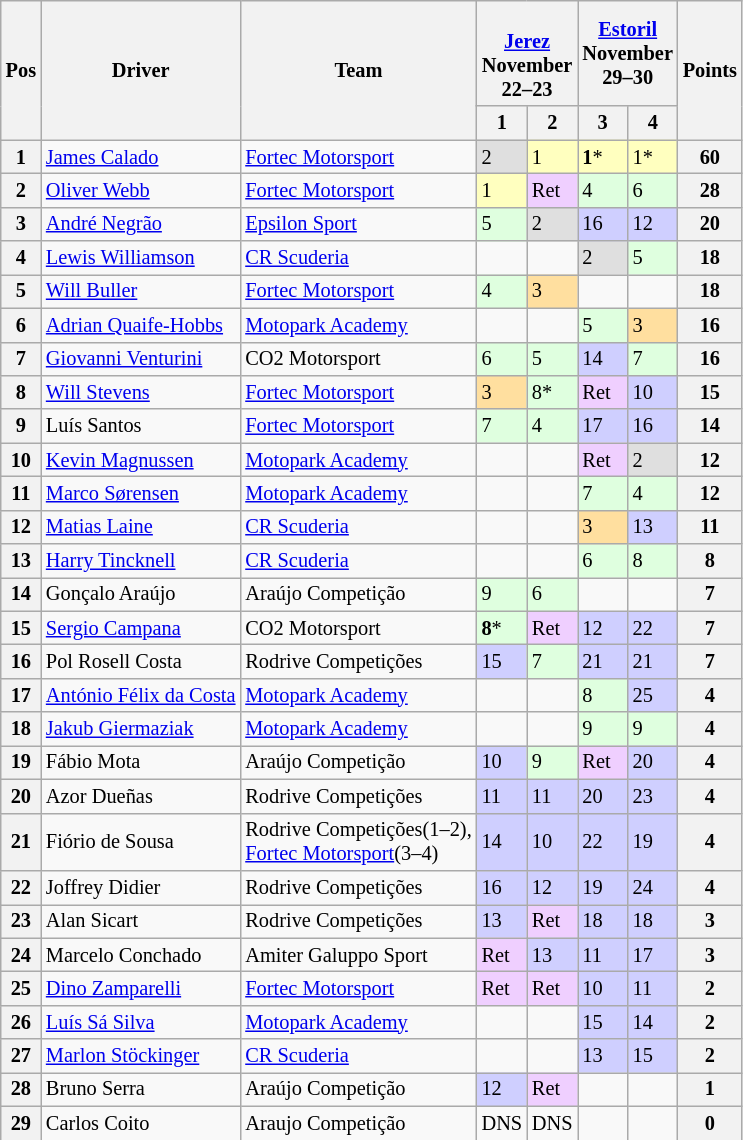<table class="wikitable" style="font-size:85%">
<tr>
<th rowspan=2>Pos</th>
<th rowspan=2>Driver</th>
<th rowspan=2>Team</th>
<th colspan=2><br><a href='#'>Jerez</a><br>November 22–23</th>
<th colspan=2> <a href='#'>Estoril</a><br>November 29–30</th>
<th rowspan=2>Points</th>
</tr>
<tr>
<th width="27">1</th>
<th width="27">2</th>
<th width="27">3</th>
<th width="27">4</th>
</tr>
<tr>
<th>1</th>
<td> <a href='#'>James Calado</a></td>
<td><a href='#'>Fortec Motorsport</a></td>
<td style="background:#DFDFDF;">2</td>
<td style="background:#FFFFBF;">1</td>
<td style="background:#FFFFBF;"><strong>1</strong>*</td>
<td style="background:#FFFFBF;">1*</td>
<th>60</th>
</tr>
<tr>
<th>2</th>
<td> <a href='#'>Oliver Webb</a></td>
<td><a href='#'>Fortec Motorsport</a></td>
<td style="background:#FFFFBF;">1</td>
<td style="background:#EFCFFF;">Ret</td>
<td style="background:#DFFFDF;">4</td>
<td style="background:#DFFFDF;">6</td>
<th>28</th>
</tr>
<tr>
<th>3</th>
<td> <a href='#'>André Negrão</a></td>
<td><a href='#'>Epsilon Sport</a></td>
<td style="background:#DFFFDF;">5</td>
<td style="background:#DFDFDF;">2</td>
<td style="background:#CFCFFF;">16</td>
<td style="background:#CFCFFF;">12</td>
<th>20</th>
</tr>
<tr>
<th>4</th>
<td> <a href='#'>Lewis Williamson</a></td>
<td><a href='#'>CR Scuderia</a></td>
<td></td>
<td></td>
<td style="background:#DFDFDF;">2</td>
<td style="background:#DFFFDF;">5</td>
<th>18</th>
</tr>
<tr>
<th>5</th>
<td> <a href='#'>Will Buller</a></td>
<td><a href='#'>Fortec Motorsport</a></td>
<td style="background:#DFFFDF;">4</td>
<td style="background:#FFDF9F;">3</td>
<td></td>
<td></td>
<th>18</th>
</tr>
<tr>
<th>6</th>
<td> <a href='#'>Adrian Quaife-Hobbs</a></td>
<td><a href='#'>Motopark Academy</a></td>
<td></td>
<td></td>
<td style="background:#DFFFDF;">5</td>
<td style="background:#FFDF9F;">3</td>
<th>16</th>
</tr>
<tr>
<th>7</th>
<td> <a href='#'>Giovanni Venturini</a></td>
<td>CO2 Motorsport</td>
<td style="background:#DFFFDF;">6</td>
<td style="background:#DFFFDF;">5</td>
<td style="background:#CFCFFF;">14</td>
<td style="background:#DFFFDF;">7</td>
<th>16</th>
</tr>
<tr>
<th>8</th>
<td> <a href='#'>Will Stevens</a></td>
<td><a href='#'>Fortec Motorsport</a></td>
<td style="background:#FFDF9F;">3</td>
<td style="background:#DFFFDF;">8*</td>
<td style="background:#EFCFFF;">Ret</td>
<td style="background:#CFCFFF;">10</td>
<th>15</th>
</tr>
<tr>
<th>9</th>
<td> Luís Santos</td>
<td><a href='#'>Fortec Motorsport</a></td>
<td style="background:#DFFFDF;">7</td>
<td style="background:#DFFFDF;">4</td>
<td style="background:#CFCFFF;">17</td>
<td style="background:#CFCFFF;">16</td>
<th>14</th>
</tr>
<tr>
<th>10</th>
<td> <a href='#'>Kevin Magnussen</a></td>
<td><a href='#'>Motopark Academy</a></td>
<td></td>
<td></td>
<td style="background:#EFCFFF;">Ret</td>
<td style="background:#DFDFDF;">2</td>
<th>12</th>
</tr>
<tr>
<th>11</th>
<td> <a href='#'>Marco Sørensen</a></td>
<td><a href='#'>Motopark Academy</a></td>
<td></td>
<td></td>
<td style="background:#DFFFDF;">7</td>
<td style="background:#DFFFDF;">4</td>
<th>12</th>
</tr>
<tr>
<th>12</th>
<td> <a href='#'>Matias Laine</a></td>
<td><a href='#'>CR Scuderia</a></td>
<td></td>
<td></td>
<td style="background:#FFDF9F;">3</td>
<td style="background:#CFCFFF;">13</td>
<th>11</th>
</tr>
<tr>
<th>13</th>
<td> <a href='#'>Harry Tincknell</a></td>
<td><a href='#'>CR Scuderia</a></td>
<td></td>
<td></td>
<td style="background:#DFFFDF;">6</td>
<td style="background:#DFFFDF;">8</td>
<th>8</th>
</tr>
<tr>
<th>14</th>
<td> Gonçalo Araújo</td>
<td>Araújo Competição</td>
<td style="background:#DFFFDF;">9</td>
<td style="background:#DFFFDF;">6</td>
<td></td>
<td></td>
<th>7</th>
</tr>
<tr>
<th>15</th>
<td> <a href='#'>Sergio Campana</a></td>
<td>CO2 Motorsport</td>
<td style="background:#DFFFDF;"><strong>8</strong>*</td>
<td style="background:#EFCFFF;">Ret</td>
<td style="background:#CFCFFF;">12</td>
<td style="background:#CFCFFF;">22</td>
<th>7</th>
</tr>
<tr>
<th>16</th>
<td> Pol Rosell Costa</td>
<td>Rodrive Competições</td>
<td style="background:#CFCFFF;">15</td>
<td style="background:#DFFFDF;">7</td>
<td style="background:#CFCFFF;">21</td>
<td style="background:#CFCFFF;">21</td>
<th>7</th>
</tr>
<tr>
<th>17</th>
<td> <a href='#'>António Félix da Costa</a></td>
<td><a href='#'>Motopark Academy</a></td>
<td></td>
<td></td>
<td style="background:#DFFFDF;">8</td>
<td style="background:#CFCFFF;">25</td>
<th>4</th>
</tr>
<tr>
<th>18</th>
<td> <a href='#'>Jakub Giermaziak</a></td>
<td><a href='#'>Motopark Academy</a></td>
<td></td>
<td></td>
<td style="background:#DFFFDF;">9</td>
<td style="background:#DFFFDF;">9</td>
<th>4</th>
</tr>
<tr>
<th>19</th>
<td> Fábio Mota</td>
<td>Araújo Competição</td>
<td style="background:#CFCFFF;">10</td>
<td style="background:#DFFFDF;">9</td>
<td style="background:#EFCFFF;">Ret</td>
<td style="background:#CFCFFF;">20</td>
<th>4</th>
</tr>
<tr>
<th>20</th>
<td> Azor Dueñas</td>
<td>Rodrive Competições</td>
<td style="background:#CFCFFF;">11</td>
<td style="background:#CFCFFF;">11</td>
<td style="background:#CFCFFF;">20</td>
<td style="background:#CFCFFF;">23</td>
<th>4</th>
</tr>
<tr>
<th>21</th>
<td> Fiório de Sousa</td>
<td>Rodrive Competições(1–2),<br><a href='#'>Fortec Motorsport</a>(3–4)</td>
<td style="background:#CFCFFF;">14</td>
<td style="background:#CFCFFF;">10</td>
<td style="background:#CFCFFF;">22</td>
<td style="background:#CFCFFF;">19</td>
<th>4</th>
</tr>
<tr>
<th>22</th>
<td> Joffrey Didier</td>
<td>Rodrive Competições</td>
<td style="background:#CFCFFF;">16</td>
<td style="background:#CFCFFF;">12</td>
<td style="background:#CFCFFF;">19</td>
<td style="background:#CFCFFF;">24</td>
<th>4</th>
</tr>
<tr>
<th>23</th>
<td> Alan Sicart</td>
<td>Rodrive Competições</td>
<td style="background:#CFCFFF;">13</td>
<td style="background:#EFCFFF;">Ret</td>
<td style="background:#CFCFFF;">18</td>
<td style="background:#CFCFFF;">18</td>
<th>3</th>
</tr>
<tr>
<th>24</th>
<td> Marcelo Conchado</td>
<td>Amiter Galuppo Sport</td>
<td style="background:#EFCFFF;">Ret</td>
<td style="background:#CFCFFF;">13</td>
<td style="background:#CFCFFF;">11</td>
<td style="background:#CFCFFF;">17</td>
<th>3</th>
</tr>
<tr>
<th>25</th>
<td> <a href='#'>Dino Zamparelli</a></td>
<td><a href='#'>Fortec Motorsport</a></td>
<td style="background:#EFCFFF;">Ret</td>
<td style="background:#EFCFFF;">Ret</td>
<td style="background:#CFCFFF;">10</td>
<td style="background:#CFCFFF;">11</td>
<th>2</th>
</tr>
<tr>
<th>26</th>
<td> <a href='#'>Luís Sá Silva</a></td>
<td><a href='#'>Motopark Academy</a></td>
<td></td>
<td></td>
<td style="background:#CFCFFF;">15</td>
<td style="background:#CFCFFF;">14</td>
<th>2</th>
</tr>
<tr>
<th>27</th>
<td> <a href='#'>Marlon Stöckinger</a></td>
<td><a href='#'>CR Scuderia</a></td>
<td></td>
<td></td>
<td style="background:#CFCFFF;">13</td>
<td style="background:#CFCFFF;">15</td>
<th>2</th>
</tr>
<tr>
<th>28</th>
<td> Bruno Serra</td>
<td>Araújo Competição</td>
<td style="background:#CFCFFF;">12</td>
<td style="background:#EFCFFF;">Ret</td>
<td></td>
<td></td>
<th>1</th>
</tr>
<tr>
<th>29</th>
<td> Carlos Coito</td>
<td>Araujo Competição</td>
<td>DNS</td>
<td>DNS</td>
<td></td>
<td></td>
<th>0</th>
</tr>
</table>
